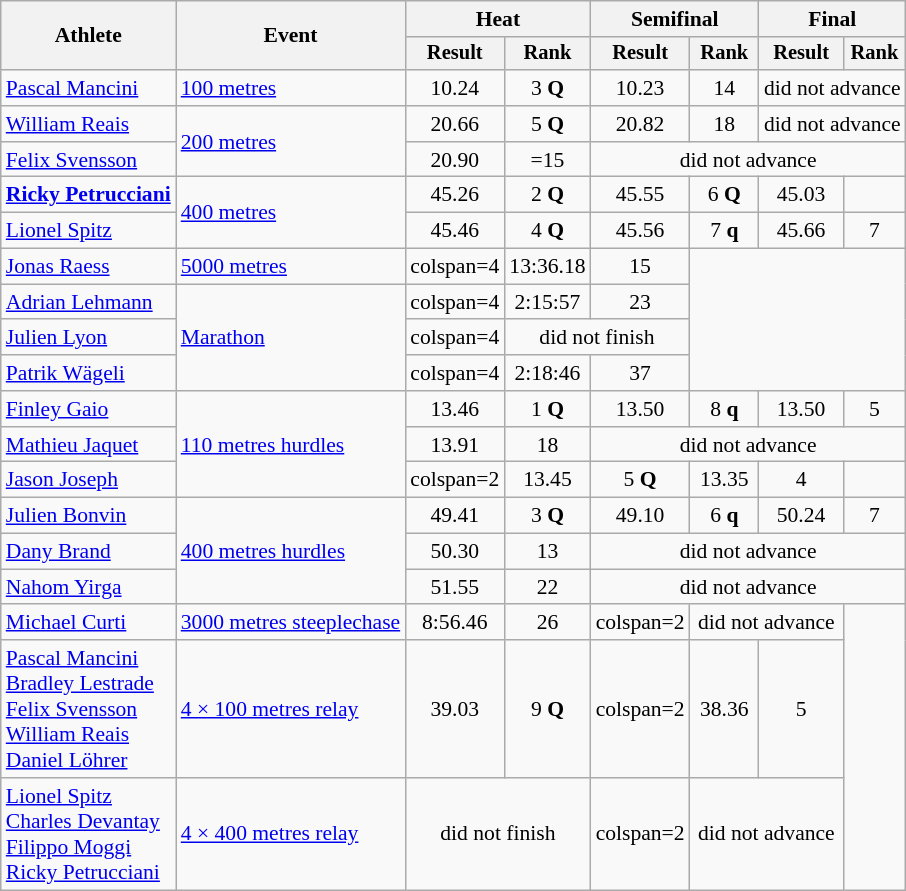<table class=wikitable style=font-size:90%>
<tr>
<th rowspan=2>Athlete</th>
<th rowspan=2>Event</th>
<th colspan=2>Heat</th>
<th colspan=2>Semifinal</th>
<th colspan=2>Final</th>
</tr>
<tr style=font-size:95%>
<th>Result</th>
<th>Rank</th>
<th>Result</th>
<th>Rank</th>
<th>Result</th>
<th>Rank</th>
</tr>
<tr align=center>
<td align=left><a href='#'>Pascal Mancini</a></td>
<td align=left><a href='#'>100 metres</a></td>
<td>10.24</td>
<td>3 <strong>Q</strong></td>
<td>10.23</td>
<td>14</td>
<td colspan=2>did not advance</td>
</tr>
<tr align=center>
<td align=left><a href='#'>William Reais</a></td>
<td align=left rowspan=2><a href='#'>200 metres</a></td>
<td>20.66 <strong></strong></td>
<td>5 <strong>Q</strong></td>
<td>20.82</td>
<td>18</td>
<td colspan=2>did not advance</td>
</tr>
<tr align=center>
<td align=left><a href='#'>Felix Svensson</a></td>
<td>20.90</td>
<td>=15</td>
<td colspan=4>did not advance</td>
</tr>
<tr align=center>
<td align=left><strong><a href='#'>Ricky Petrucciani</a></strong></td>
<td align=left rowspan=2><a href='#'>400 metres</a></td>
<td>45.26 <strong></strong></td>
<td>2 <strong>Q</strong></td>
<td>45.55</td>
<td>6 <strong>Q</strong></td>
<td>45.03 <strong></strong></td>
<td><strong></strong></td>
</tr>
<tr align=center>
<td align=left><a href='#'>Lionel Spitz</a></td>
<td>45.46 <strong></strong></td>
<td>4 <strong>Q</strong></td>
<td>45.56</td>
<td>7 <strong>q</strong></td>
<td>45.66</td>
<td>7</td>
</tr>
<tr align=center>
<td align=left><a href='#'>Jonas Raess</a></td>
<td align=left><a href='#'>5000 metres</a></td>
<td>colspan=4</td>
<td>13:36.18</td>
<td>15</td>
</tr>
<tr align=center>
<td align=left><a href='#'>Adrian Lehmann</a></td>
<td align=left rowspan=3><a href='#'>Marathon</a></td>
<td>colspan=4</td>
<td>2:15:57 <strong></strong></td>
<td>23</td>
</tr>
<tr align=center>
<td align=left><a href='#'>Julien Lyon</a></td>
<td>colspan=4</td>
<td colspan=2>did not finish</td>
</tr>
<tr align=center>
<td align=left><a href='#'>Patrik Wägeli</a></td>
<td>colspan=4</td>
<td>2:18:46 <strong></strong></td>
<td>37</td>
</tr>
<tr align=center>
<td align=left><a href='#'>Finley Gaio</a></td>
<td align=left rowspan=3><a href='#'>110 metres hurdles</a></td>
<td>13.46 <strong></strong></td>
<td>1 <strong>Q</strong></td>
<td>13.50</td>
<td>8 <strong>q</strong></td>
<td>13.50</td>
<td>5</td>
</tr>
<tr align=center>
<td align=left><a href='#'>Mathieu Jaquet</a></td>
<td>13.91</td>
<td>18</td>
<td colspan=4>did not advance</td>
</tr>
<tr align=center>
<td align=left><a href='#'>Jason Joseph</a></td>
<td>colspan=2</td>
<td>13.45</td>
<td>5 <strong>Q</strong></td>
<td>13.35</td>
<td>4</td>
</tr>
<tr align=center>
<td align=left><a href='#'>Julien Bonvin</a></td>
<td align=left rowspan=3><a href='#'>400 metres hurdles</a></td>
<td>49.41</td>
<td>3 <strong>Q</strong></td>
<td>49.10 <strong></strong></td>
<td>6 <strong>q</strong></td>
<td>50.24</td>
<td>7</td>
</tr>
<tr align=center>
<td align=left><a href='#'>Dany Brand</a></td>
<td>50.30</td>
<td>13</td>
<td colspan=4>did not advance</td>
</tr>
<tr align=center>
<td align=left><a href='#'>Nahom Yirga</a></td>
<td>51.55</td>
<td>22</td>
<td colspan=4>did not advance</td>
</tr>
<tr align=center>
<td align=left><a href='#'>Michael Curti</a></td>
<td align=left><a href='#'>3000 metres steeplechase</a></td>
<td>8:56.46</td>
<td>26</td>
<td>colspan=2</td>
<td colspan=2>did not advance</td>
</tr>
<tr align=center>
<td align=left><a href='#'>Pascal Mancini</a><br><a href='#'>Bradley Lestrade</a><br><a href='#'>Felix Svensson</a><br><a href='#'>William Reais</a><br><a href='#'>Daniel Löhrer</a></td>
<td align=left><a href='#'>4 × 100 metres relay</a></td>
<td>39.03 <strong></strong></td>
<td>9 <strong>Q</strong></td>
<td>colspan=2</td>
<td>38.36 <strong></strong></td>
<td>5</td>
</tr>
<tr align=center>
<td align=left><a href='#'>Lionel Spitz</a><br><a href='#'>Charles Devantay</a><br><a href='#'>Filippo Moggi</a><br><a href='#'>Ricky Petrucciani</a></td>
<td align=left><a href='#'>4 × 400 metres relay</a></td>
<td colspan=2>did not finish</td>
<td>colspan=2</td>
<td colspan=2>did not advance</td>
</tr>
</table>
